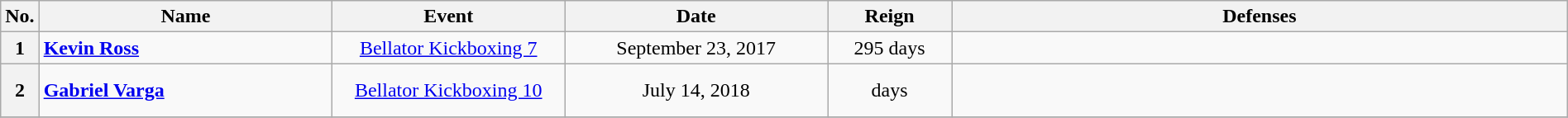<table class="wikitable" width=100%>
<tr>
<th width=1%>No.</th>
<th width=19%>Name</th>
<th width=15%>Event</th>
<th width=17%>Date</th>
<th width=8%>Reign</th>
<th width=40%>Defenses</th>
</tr>
<tr>
<th>1</th>
<td align=left> <strong><a href='#'>Kevin Ross</a></strong><br></td>
<td align=center><a href='#'>Bellator Kickboxing 7</a><br></td>
<td align=center>September 23, 2017</td>
<td align=center>295 days</td>
<td></td>
</tr>
<tr>
<th>2</th>
<td align=left> <strong><a href='#'>Gabriel Varga</a></strong></td>
<td align=center><a href='#'>Bellator Kickboxing 10</a><br></td>
<td align=center>July 14, 2018</td>
<td align=center> days</td>
<td><br><br>
</td>
</tr>
<tr>
</tr>
</table>
